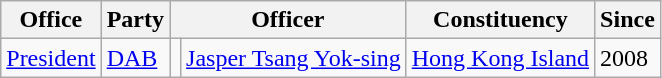<table class=wikitable>
<tr>
<th>Office</th>
<th>Party</th>
<th colspan=2>Officer</th>
<th>Constituency</th>
<th>Since</th>
</tr>
<tr>
<td><a href='#'>President</a></td>
<td><a href='#'>DAB</a></td>
<td></td>
<td><a href='#'>Jasper Tsang Yok-sing</a></td>
<td><a href='#'>Hong Kong Island</a></td>
<td>2008</td>
</tr>
</table>
